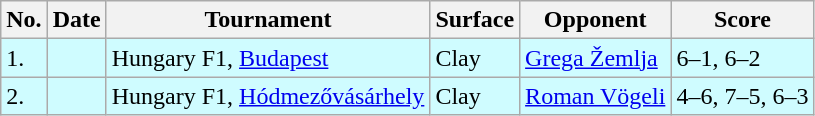<table class="sortable wikitable">
<tr>
<th>No.</th>
<th>Date</th>
<th>Tournament</th>
<th>Surface</th>
<th>Opponent</th>
<th class="unsortable">Score</th>
</tr>
<tr style="background:#cffcff;">
<td>1.</td>
<td></td>
<td>Hungary F1, <a href='#'>Budapest</a></td>
<td>Clay</td>
<td> <a href='#'>Grega Žemlja</a></td>
<td>6–1, 6–2</td>
</tr>
<tr style="background:#cffcff;">
<td>2.</td>
<td></td>
<td>Hungary F1, <a href='#'>Hódmezővásárhely</a></td>
<td>Clay</td>
<td> <a href='#'>Roman Vögeli</a></td>
<td>4–6, 7–5, 6–3</td>
</tr>
</table>
